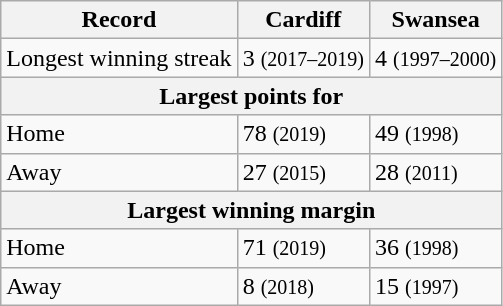<table class="wikitable">
<tr>
<th>Record</th>
<th>Cardiff</th>
<th>Swansea</th>
</tr>
<tr>
<td>Longest winning streak</td>
<td>3 <small>(2017–2019)</small></td>
<td>4 <small>(1997–2000)</small></td>
</tr>
<tr>
<th colspan=3 align=center>Largest points for</th>
</tr>
<tr>
<td>Home</td>
<td>78 <small>(2019)</small></td>
<td>49 <small>(1998)</small></td>
</tr>
<tr>
<td>Away</td>
<td>27 <small>(2015)</small></td>
<td>28 <small>(2011)</small></td>
</tr>
<tr>
<th colspan=3 align=center>Largest winning margin</th>
</tr>
<tr>
<td>Home</td>
<td>71 <small>(2019)</small></td>
<td>36 <small>(1998)</small></td>
</tr>
<tr>
<td>Away</td>
<td>8 <small>(2018)</small></td>
<td>15 <small>(1997)</small></td>
</tr>
</table>
